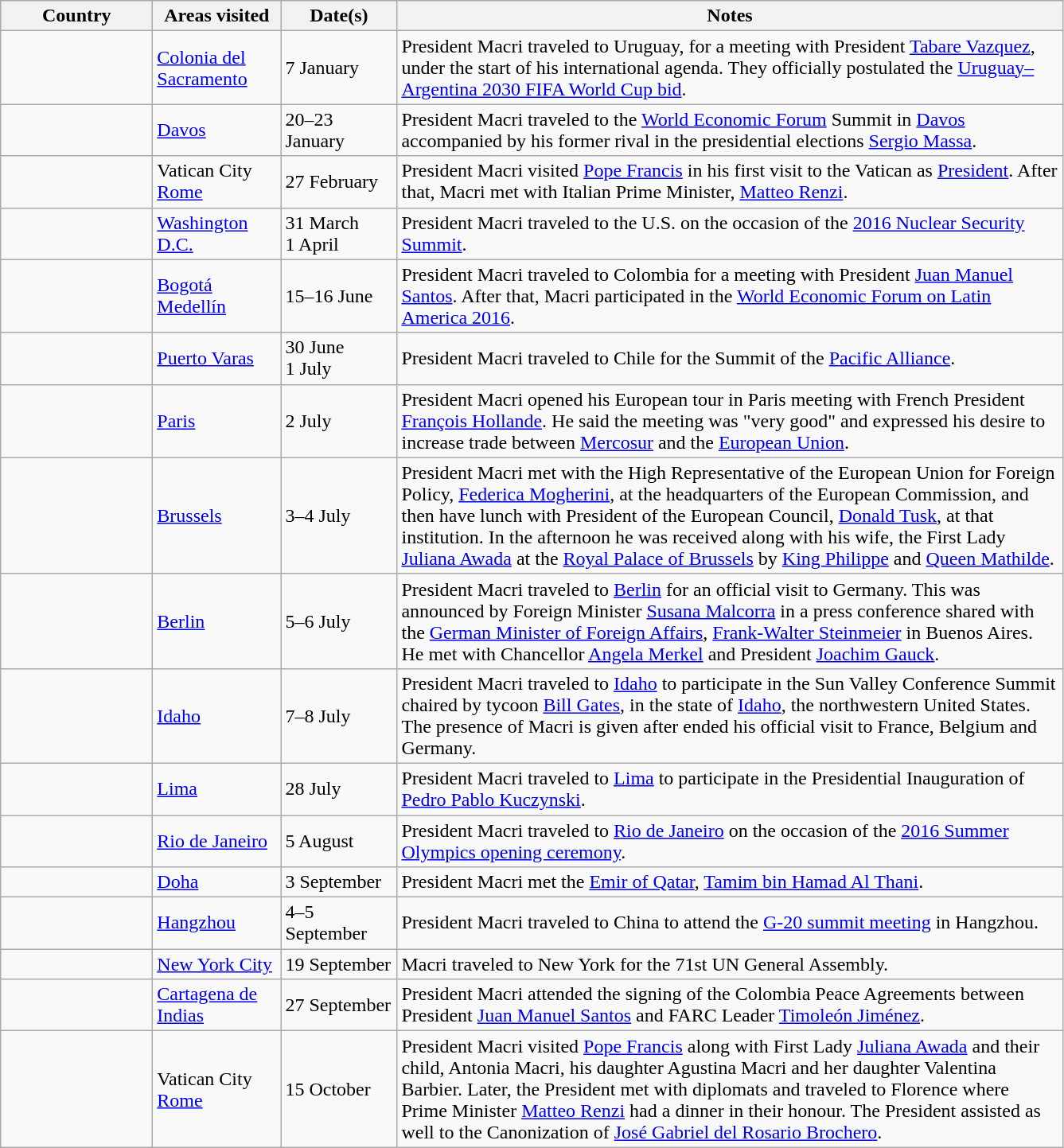<table class="wikitable">
<tr>
<th width=120>Country</th>
<th width=100>Areas visited</th>
<th width=90>Date(s)</th>
<th width=550>Notes</th>
</tr>
<tr>
<td></td>
<td><a href='#'>Colonia del Sacramento</a></td>
<td>7 January</td>
<td>President Macri traveled to Uruguay, for a meeting with President <a href='#'>Tabare Vazquez</a>, under the start of his international agenda. They officially postulated the <a href='#'>Uruguay–Argentina 2030 FIFA World Cup bid</a>.</td>
</tr>
<tr>
<td></td>
<td><a href='#'>Davos</a></td>
<td>20–23 January</td>
<td>President Macri traveled to the <a href='#'>World Economic Forum</a> Summit in <a href='#'>Davos</a> accompanied by his former rival in the presidential elections <a href='#'>Sergio Massa</a>.</td>
</tr>
<tr>
<td><br></td>
<td>Vatican City<br><a href='#'>Rome</a></td>
<td>27 February</td>
<td>President Macri visited <a href='#'>Pope Francis</a> in his first visit to the Vatican as <a href='#'>President</a>. After that, Macri met with Italian Prime Minister, <a href='#'>Matteo Renzi</a>.</td>
</tr>
<tr>
<td></td>
<td><a href='#'>Washington D.C.</a></td>
<td>31 March<br>1 April</td>
<td>President Macri traveled to the U.S. on the occasion of the <a href='#'>2016 Nuclear Security Summit</a>.</td>
</tr>
<tr>
<td></td>
<td><a href='#'>Bogotá</a><br><a href='#'>Medellín</a></td>
<td>15–16 June</td>
<td>President Macri traveled to Colombia for a meeting with President <a href='#'>Juan Manuel Santos</a>. After that, Macri participated in the <a href='#'>World Economic Forum on Latin America 2016</a>.</td>
</tr>
<tr>
<td></td>
<td><a href='#'>Puerto Varas</a></td>
<td>30 June<br>1 July</td>
<td>President Macri traveled to Chile for the Summit of the <a href='#'>Pacific Alliance</a>.</td>
</tr>
<tr>
<td></td>
<td><a href='#'>Paris</a></td>
<td>2 July</td>
<td>President Macri opened his European tour in Paris meeting with French President <a href='#'>François Hollande</a>. He said the meeting was "very good" and expressed his desire to increase trade between <a href='#'>Mercosur</a> and the <a href='#'>European Union</a>.</td>
</tr>
<tr>
<td></td>
<td><a href='#'>Brussels</a></td>
<td>3–4 July</td>
<td>President Macri met with the High Representative of the European Union for Foreign Policy, <a href='#'>Federica Mogherini</a>, at the headquarters of the European Commission, and then have lunch with President of the European Council, <a href='#'>Donald Tusk</a>, at that institution. In the afternoon he was received along with his wife, the First Lady <a href='#'>Juliana Awada</a> at the <a href='#'>Royal Palace of Brussels</a> by <a href='#'>King Philippe</a> and <a href='#'>Queen Mathilde</a>.</td>
</tr>
<tr>
<td></td>
<td><a href='#'>Berlin</a></td>
<td>5–6 July</td>
<td>President Macri traveled to <a href='#'>Berlin</a> for an official visit to Germany. This was announced by Foreign Minister <a href='#'>Susana Malcorra</a> in a press conference shared with the <a href='#'>German Minister of Foreign Affairs</a>, <a href='#'>Frank-Walter Steinmeier</a> in Buenos Aires. He met with Chancellor <a href='#'>Angela Merkel</a> and President <a href='#'>Joachim Gauck</a>.</td>
</tr>
<tr>
<td></td>
<td><a href='#'>Idaho</a></td>
<td>7–8 July</td>
<td>President Macri traveled to <a href='#'>Idaho</a> to participate in the Sun Valley Conference Summit chaired by tycoon <a href='#'>Bill Gates</a>, in the state of <a href='#'>Idaho</a>, the northwestern United States. The presence of Macri is given after ended his official visit to France, Belgium and Germany.</td>
</tr>
<tr>
<td></td>
<td><a href='#'>Lima</a></td>
<td>28 July</td>
<td>President Macri traveled to <a href='#'>Lima</a> to participate in the Presidential Inauguration of <a href='#'>Pedro Pablo Kuczynski</a>.</td>
</tr>
<tr>
<td></td>
<td><a href='#'>Rio de Janeiro</a></td>
<td>5 August</td>
<td>President Macri traveled to <a href='#'>Rio de Janeiro</a> on the occasion of the <a href='#'>2016 Summer Olympics opening ceremony</a>.</td>
</tr>
<tr>
<td></td>
<td><a href='#'>Doha</a></td>
<td>3 September</td>
<td>President Macri met the <a href='#'>Emir of Qatar</a>, <a href='#'>Tamim bin Hamad Al Thani</a>.</td>
</tr>
<tr>
<td></td>
<td><a href='#'>Hangzhou</a></td>
<td>4–5 September</td>
<td>President Macri traveled to China to attend the <a href='#'>G-20 summit meeting</a> in Hangzhou.</td>
</tr>
<tr>
<td></td>
<td><a href='#'>New York City</a></td>
<td>19 September</td>
<td>Macri traveled to New York for the 71st UN General Assembly.</td>
</tr>
<tr>
<td></td>
<td><a href='#'>Cartagena de Indias</a></td>
<td>27 September</td>
<td>President Macri attended the signing of the Colombia Peace Agreements between President <a href='#'>Juan Manuel Santos</a> and FARC Leader <a href='#'>Timoleón Jiménez</a>.</td>
</tr>
<tr>
<td><br></td>
<td>Vatican City<br><a href='#'>Rome</a></td>
<td>15 October</td>
<td>President Macri visited <a href='#'>Pope Francis</a> along with First Lady <a href='#'>Juliana Awada</a> and their child, Antonia Macri, his daughter Agustina Macri and her daughter Valentina Barbier. Later, the President met with diplomats and traveled to Florence where Prime Minister <a href='#'>Matteo Renzi</a> had a dinner in their honour. The President assisted as well to the Canonization of <a href='#'>José Gabriel del Rosario Brochero</a>.</td>
</tr>
</table>
